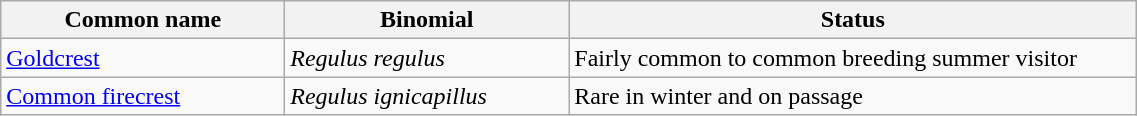<table width=60% class="wikitable">
<tr>
<th width=25%>Common name</th>
<th width=25%>Binomial</th>
<th width=50%>Status</th>
</tr>
<tr>
<td><a href='#'>Goldcrest</a></td>
<td><em>Regulus regulus</em></td>
<td>Fairly common to common breeding summer visitor</td>
</tr>
<tr>
<td><a href='#'>Common firecrest</a></td>
<td><em>Regulus ignicapillus</em></td>
<td>Rare in winter and on passage</td>
</tr>
</table>
